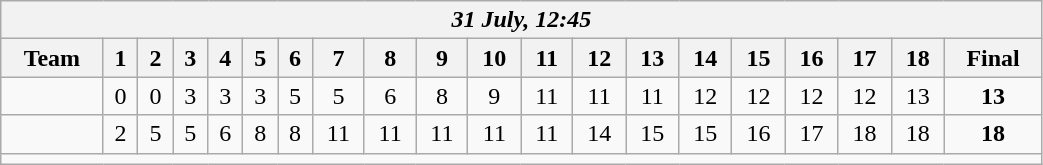<table class=wikitable style="text-align:center; width: 55%">
<tr>
<th colspan=20><em>31 July, 12:45</em></th>
</tr>
<tr>
<th>Team</th>
<th>1</th>
<th>2</th>
<th>3</th>
<th>4</th>
<th>5</th>
<th>6</th>
<th>7</th>
<th>8</th>
<th>9</th>
<th>10</th>
<th>11</th>
<th>12</th>
<th>13</th>
<th>14</th>
<th>15</th>
<th>16</th>
<th>17</th>
<th>18</th>
<th>Final</th>
</tr>
<tr>
<td align=left></td>
<td>0</td>
<td>0</td>
<td>3</td>
<td>3</td>
<td>3</td>
<td>5</td>
<td>5</td>
<td>6</td>
<td>8</td>
<td>9</td>
<td>11</td>
<td>11</td>
<td>11</td>
<td>12</td>
<td>12</td>
<td>12</td>
<td>12</td>
<td>13</td>
<td><strong>13</strong></td>
</tr>
<tr>
<td align=left><strong></strong></td>
<td>2</td>
<td>5</td>
<td>5</td>
<td>6</td>
<td>8</td>
<td>8</td>
<td>11</td>
<td>11</td>
<td>11</td>
<td>11</td>
<td>11</td>
<td>14</td>
<td>15</td>
<td>15</td>
<td>16</td>
<td>17</td>
<td>18</td>
<td>18</td>
<td><strong>18</strong></td>
</tr>
<tr>
<td colspan=20></td>
</tr>
</table>
